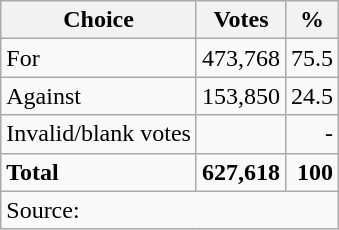<table class=wikitable style=text-align:right>
<tr>
<th>Choice</th>
<th>Votes</th>
<th>%</th>
</tr>
<tr>
<td align=left>For</td>
<td>473,768</td>
<td>75.5</td>
</tr>
<tr>
<td align=left>Against</td>
<td>153,850</td>
<td>24.5</td>
</tr>
<tr>
<td align=left>Invalid/blank votes</td>
<td></td>
<td>-</td>
</tr>
<tr>
<td align=left><strong>Total</strong></td>
<td><strong>627,618</strong></td>
<td><strong>100</strong></td>
</tr>
<tr>
<td colspan=3 align=left>Source:</td>
</tr>
</table>
